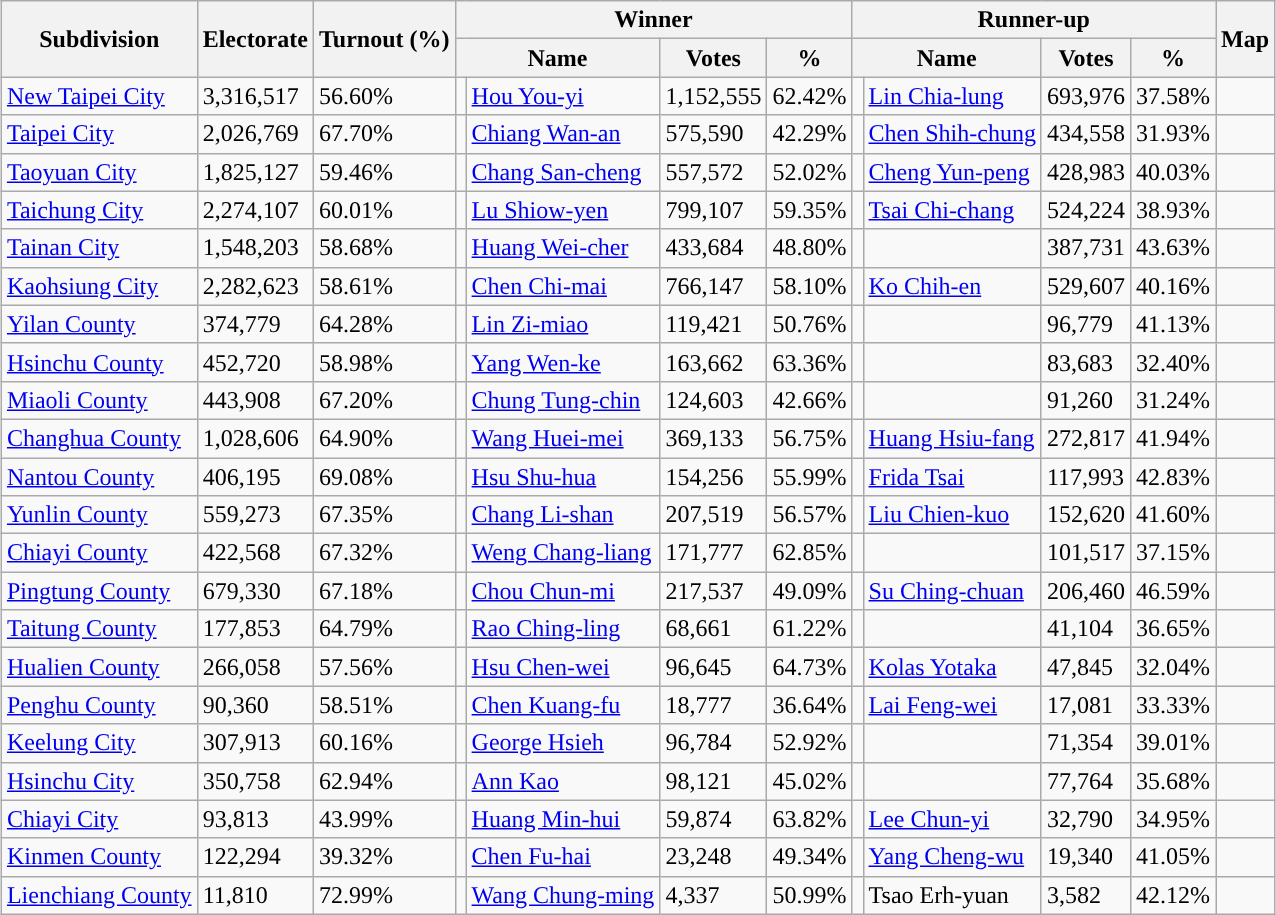<table class="wikitable sortable" style="margin-left: auto; margin-right: auto; border: none;">
<tr>
<th rowspan="2">Subdivision</th>
<th rowspan="2">Electorate</th>
<th rowspan="2">Turnout (%)</th>
<th colspan="4">Winner</th>
<th colspan="4">Runner-up</th>
<th rowspan="2">Map</th>
</tr>
<tr>
<th colspan="2">Name</th>
<th>Votes</th>
<th>%</th>
<th colspan="2">Name</th>
<th>Votes</th>
<th>%</th>
</tr>
<tr>
<td><a href='#'>New Taipei City</a></td>
<td>3,316,517</td>
<td>56.60%</td>
<td style="background-color:"></td>
<td><a href='#'>Hou You-yi</a></td>
<td>1,152,555</td>
<td>62.42%</td>
<td style="background-color:"></td>
<td><a href='#'>Lin Chia-lung</a></td>
<td>693,976</td>
<td>37.58%</td>
<td></td>
</tr>
<tr>
<td><a href='#'>Taipei City</a></td>
<td>2,026,769</td>
<td>67.70%</td>
<td style="background-color:"></td>
<td><a href='#'>Chiang Wan-an</a></td>
<td>575,590</td>
<td>42.29%</td>
<td style="background-color:"></td>
<td><a href='#'>Chen Shih-chung</a></td>
<td>434,558</td>
<td>31.93%</td>
<td></td>
</tr>
<tr>
<td><a href='#'>Taoyuan City</a></td>
<td>1,825,127</td>
<td>59.46%</td>
<td style="background-color:"></td>
<td><a href='#'>Chang San-cheng</a></td>
<td>557,572</td>
<td>52.02%</td>
<td style="background-color:"></td>
<td><a href='#'>Cheng Yun-peng</a></td>
<td>428,983</td>
<td>40.03%</td>
<td></td>
</tr>
<tr>
<td><a href='#'>Taichung City</a></td>
<td>2,274,107</td>
<td>60.01%</td>
<td style="background-color:"></td>
<td><a href='#'>Lu Shiow-yen</a></td>
<td>799,107</td>
<td>59.35%</td>
<td style="background-color:"></td>
<td><a href='#'>Tsai Chi-chang</a></td>
<td>524,224</td>
<td>38.93%</td>
<td></td>
</tr>
<tr>
<td><a href='#'>Tainan City</a></td>
<td>1,548,203</td>
<td>58.68%</td>
<td style="background-color:"></td>
<td><a href='#'>Huang Wei-cher</a></td>
<td>433,684</td>
<td>48.80%</td>
<td style="background-color:"></td>
<td></td>
<td>387,731</td>
<td>43.63%</td>
<td></td>
</tr>
<tr>
<td><a href='#'>Kaohsiung City</a></td>
<td>2,282,623</td>
<td>58.61%</td>
<td style="background-color:"></td>
<td><a href='#'>Chen Chi-mai</a></td>
<td>766,147</td>
<td>58.10%</td>
<td style="background-color:"></td>
<td><a href='#'>Ko Chih-en</a></td>
<td>529,607</td>
<td>40.16%</td>
<td></td>
</tr>
<tr>
<td><a href='#'>Yilan County</a></td>
<td>374,779</td>
<td>64.28%</td>
<td style="background-color:"></td>
<td><a href='#'>Lin Zi-miao</a></td>
<td>119,421</td>
<td>50.76%</td>
<td style="background-color:"></td>
<td></td>
<td>96,779</td>
<td>41.13%</td>
<td></td>
</tr>
<tr>
<td><a href='#'>Hsinchu County</a></td>
<td>452,720</td>
<td>58.98%</td>
<td style="background-color:"></td>
<td><a href='#'>Yang Wen-ke</a></td>
<td>163,662</td>
<td>63.36%</td>
<td style="background-color:"></td>
<td></td>
<td>83,683</td>
<td>32.40%</td>
<td></td>
</tr>
<tr>
<td><a href='#'>Miaoli County</a></td>
<td>443,908</td>
<td>67.20%</td>
<td style="background-color:"></td>
<td><a href='#'>Chung Tung-chin</a></td>
<td>124,603</td>
<td>42.66%</td>
<td style="background-color:"></td>
<td></td>
<td>91,260</td>
<td>31.24%</td>
<td></td>
</tr>
<tr>
<td><a href='#'>Changhua County</a></td>
<td>1,028,606</td>
<td>64.90%</td>
<td style="background-color:"></td>
<td><a href='#'>Wang Huei-mei</a></td>
<td>369,133</td>
<td>56.75%</td>
<td style="background-color:"></td>
<td><a href='#'>Huang Hsiu-fang</a></td>
<td>272,817</td>
<td>41.94%</td>
<td></td>
</tr>
<tr>
<td><a href='#'>Nantou County</a></td>
<td>406,195</td>
<td>69.08%</td>
<td style="background-color:"></td>
<td><a href='#'>Hsu Shu-hua</a></td>
<td>154,256</td>
<td>55.99%</td>
<td style="background-color:"></td>
<td><a href='#'>Frida Tsai</a></td>
<td>117,993</td>
<td>42.83%</td>
<td></td>
</tr>
<tr>
<td><a href='#'>Yunlin County</a></td>
<td>559,273</td>
<td>67.35%</td>
<td style="background-color:"></td>
<td><a href='#'>Chang Li-shan</a></td>
<td>207,519</td>
<td>56.57%</td>
<td style="background-color:"></td>
<td><a href='#'>Liu Chien-kuo</a></td>
<td>152,620</td>
<td>41.60%</td>
<td></td>
</tr>
<tr>
<td><a href='#'>Chiayi County</a></td>
<td>422,568</td>
<td>67.32%</td>
<td style="background-color:"></td>
<td><a href='#'>Weng Chang-liang</a></td>
<td>171,777</td>
<td>62.85%</td>
<td style="background-color:"></td>
<td></td>
<td>101,517</td>
<td>37.15%</td>
<td></td>
</tr>
<tr>
<td><a href='#'>Pingtung County</a></td>
<td>679,330</td>
<td>67.18%</td>
<td style="background-color:"></td>
<td><a href='#'>Chou Chun-mi</a></td>
<td>217,537</td>
<td>49.09%</td>
<td style="background-color:"></td>
<td><a href='#'>Su Ching-chuan</a></td>
<td>206,460</td>
<td>46.59%</td>
<td></td>
</tr>
<tr>
<td><a href='#'>Taitung County</a></td>
<td>177,853</td>
<td>64.79%</td>
<td style="background-color:"></td>
<td><a href='#'>Rao Ching-ling</a></td>
<td>68,661</td>
<td>61.22%</td>
<td style="background-color:"></td>
<td></td>
<td>41,104</td>
<td>36.65%</td>
<td></td>
</tr>
<tr>
<td><a href='#'>Hualien County</a></td>
<td>266,058</td>
<td>57.56%</td>
<td style="background-color:"></td>
<td><a href='#'>Hsu Chen-wei</a></td>
<td>96,645</td>
<td>64.73%</td>
<td style="background-color:"></td>
<td><a href='#'>Kolas Yotaka</a></td>
<td>47,845</td>
<td>32.04%</td>
<td></td>
</tr>
<tr>
<td><a href='#'>Penghu County</a></td>
<td>90,360</td>
<td>58.51%</td>
<td style="background-color:"></td>
<td><a href='#'>Chen Kuang-fu</a></td>
<td>18,777</td>
<td>36.64%</td>
<td style="background-color:"></td>
<td><a href='#'>Lai Feng-wei</a></td>
<td>17,081</td>
<td>33.33%</td>
<td></td>
</tr>
<tr>
<td><a href='#'>Keelung City</a></td>
<td>307,913</td>
<td>60.16%</td>
<td style="background-color:"></td>
<td><a href='#'>George Hsieh</a></td>
<td>96,784</td>
<td>52.92%</td>
<td style="background-color:"></td>
<td></td>
<td>71,354</td>
<td>39.01%</td>
<td></td>
</tr>
<tr>
<td><a href='#'>Hsinchu City</a></td>
<td>350,758</td>
<td>62.94%</td>
<td style="background-color:"></td>
<td><a href='#'>Ann Kao</a></td>
<td>98,121</td>
<td>45.02%</td>
<td style="background-color:"></td>
<td></td>
<td>77,764</td>
<td>35.68%</td>
<td></td>
</tr>
<tr>
<td><a href='#'>Chiayi City</a></td>
<td>93,813</td>
<td>43.99%</td>
<td style="background-color:"></td>
<td><a href='#'>Huang Min-hui</a></td>
<td>59,874</td>
<td>63.82%</td>
<td style="background-color:"></td>
<td><a href='#'>Lee Chun-yi</a></td>
<td>32,790</td>
<td>34.95%</td>
<td></td>
</tr>
<tr>
<td><a href='#'>Kinmen County</a></td>
<td>122,294</td>
<td>39.32%</td>
<td style="background-color:"></td>
<td><a href='#'>Chen Fu-hai</a></td>
<td>23,248</td>
<td>49.34%</td>
<td style="background-color:"></td>
<td><a href='#'>Yang Cheng-wu</a></td>
<td>19,340</td>
<td>41.05%</td>
<td></td>
</tr>
<tr>
<td><a href='#'>Lienchiang County</a></td>
<td>11,810</td>
<td>72.99%</td>
<td style="background-color:"></td>
<td><a href='#'>Wang Chung-ming</a></td>
<td>4,337</td>
<td>50.99%</td>
<td style="background-color:"></td>
<td>Tsao Erh-yuan</td>
<td>3,582</td>
<td>42.12%</td>
<td></td>
</tr>
</table>
